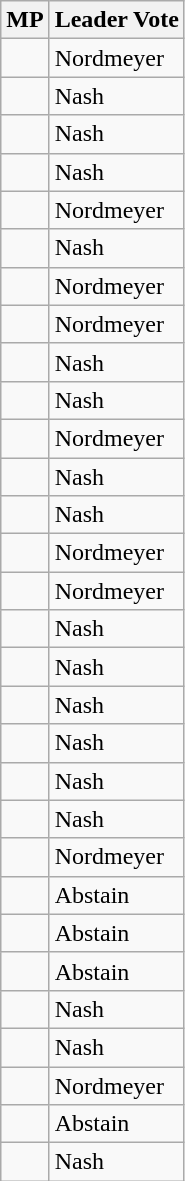<table class="wikitable sortable">
<tr>
<th>MP</th>
<th>Leader Vote</th>
</tr>
<tr>
<td></td>
<td>Nordmeyer</td>
</tr>
<tr>
<td></td>
<td>Nash</td>
</tr>
<tr>
<td></td>
<td>Nash</td>
</tr>
<tr>
<td></td>
<td>Nash</td>
</tr>
<tr>
<td></td>
<td>Nordmeyer</td>
</tr>
<tr>
<td></td>
<td>Nash</td>
</tr>
<tr>
<td></td>
<td>Nordmeyer</td>
</tr>
<tr>
<td></td>
<td>Nordmeyer</td>
</tr>
<tr>
<td></td>
<td>Nash</td>
</tr>
<tr>
<td></td>
<td>Nash</td>
</tr>
<tr>
<td></td>
<td>Nordmeyer</td>
</tr>
<tr>
<td></td>
<td>Nash</td>
</tr>
<tr>
<td></td>
<td>Nash</td>
</tr>
<tr>
<td></td>
<td>Nordmeyer</td>
</tr>
<tr>
<td></td>
<td>Nordmeyer</td>
</tr>
<tr>
<td></td>
<td>Nash</td>
</tr>
<tr>
<td></td>
<td>Nash</td>
</tr>
<tr>
<td></td>
<td>Nash</td>
</tr>
<tr>
<td></td>
<td>Nash</td>
</tr>
<tr>
<td></td>
<td>Nash</td>
</tr>
<tr>
<td></td>
<td>Nash</td>
</tr>
<tr>
<td></td>
<td>Nordmeyer</td>
</tr>
<tr>
<td></td>
<td>Abstain</td>
</tr>
<tr>
<td></td>
<td>Abstain</td>
</tr>
<tr>
<td></td>
<td>Abstain</td>
</tr>
<tr>
<td></td>
<td>Nash</td>
</tr>
<tr>
<td></td>
<td>Nash</td>
</tr>
<tr>
<td></td>
<td>Nordmeyer</td>
</tr>
<tr>
<td></td>
<td>Abstain</td>
</tr>
<tr>
<td></td>
<td>Nash</td>
</tr>
</table>
